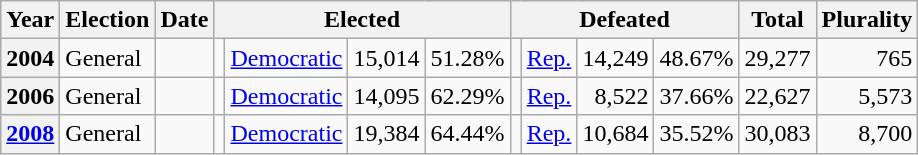<table class=wikitable>
<tr>
<th>Year</th>
<th>Election</th>
<th>Date</th>
<th ! colspan="4">Elected</th>
<th ! colspan="4">Defeated</th>
<th>Total</th>
<th>Plurality</th>
</tr>
<tr>
<th valign="top">2004</th>
<td valign="top">General</td>
<td valign="top"></td>
<td valign="top"></td>
<td valign="top" ><a href='#'>Democratic</a></td>
<td valign="top" align="right">15,014</td>
<td valign="top" align="right">51.28%</td>
<td valign="top"></td>
<td valign="top" ><a href='#'>Rep.</a></td>
<td valign="top" align="right">14,249</td>
<td valign="top" align="right">48.67%</td>
<td valign="top" align="right">29,277</td>
<td valign="top" align="right">765</td>
</tr>
<tr>
<th valign="top">2006</th>
<td valign="top">General</td>
<td valign="top"></td>
<td valign="top"></td>
<td valign="top" ><a href='#'>Democratic</a></td>
<td valign="top" align="right">14,095</td>
<td valign="top" align="right">62.29%</td>
<td valign="top"></td>
<td valign="top" ><a href='#'>Rep.</a></td>
<td valign="top" align="right">8,522</td>
<td valign="top" align="right">37.66%</td>
<td valign="top" align="right">22,627</td>
<td valign="top" align="right">5,573</td>
</tr>
<tr>
<th valign="top"><a href='#'>2008</a></th>
<td valign="top">General</td>
<td valign="top"></td>
<td valign="top"></td>
<td valign="top" ><a href='#'>Democratic</a></td>
<td valign="top" align="right">19,384</td>
<td valign="top" align="right">64.44%</td>
<td valign="top"></td>
<td valign="top" ><a href='#'>Rep.</a></td>
<td valign="top" align="right">10,684</td>
<td valign="top" align="right">35.52%</td>
<td valign="top" align="right">30,083</td>
<td valign="top" align="right">8,700</td>
</tr>
</table>
